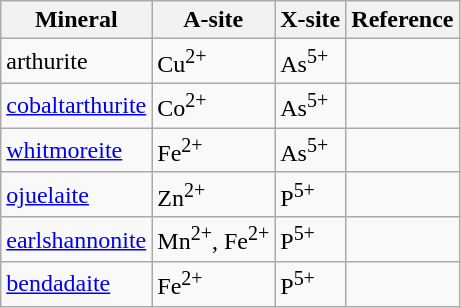<table class="wikitable">
<tr>
<th>Mineral</th>
<th>A-site</th>
<th>X-site</th>
<th>Reference</th>
</tr>
<tr>
<td>arthurite</td>
<td>Cu<sup>2+</sup></td>
<td>As<sup>5+</sup></td>
<td></td>
</tr>
<tr>
<td><a href='#'>cobaltarthurite</a></td>
<td>Co<sup>2+</sup></td>
<td>As<sup>5+</sup></td>
<td></td>
</tr>
<tr>
<td><a href='#'>whitmoreite</a></td>
<td>Fe<sup>2+</sup></td>
<td>As<sup>5+</sup></td>
<td></td>
</tr>
<tr>
<td><a href='#'>ojuelaite</a></td>
<td>Zn<sup>2+</sup></td>
<td>P<sup>5+</sup></td>
<td></td>
</tr>
<tr>
<td><a href='#'>earlshannonite</a></td>
<td>Mn<sup>2+</sup>, Fe<sup>2+</sup></td>
<td>P<sup>5+</sup></td>
<td></td>
</tr>
<tr>
<td><a href='#'>bendadaite</a></td>
<td>Fe<sup>2+</sup></td>
<td>P<sup>5+</sup></td>
<td></td>
</tr>
</table>
